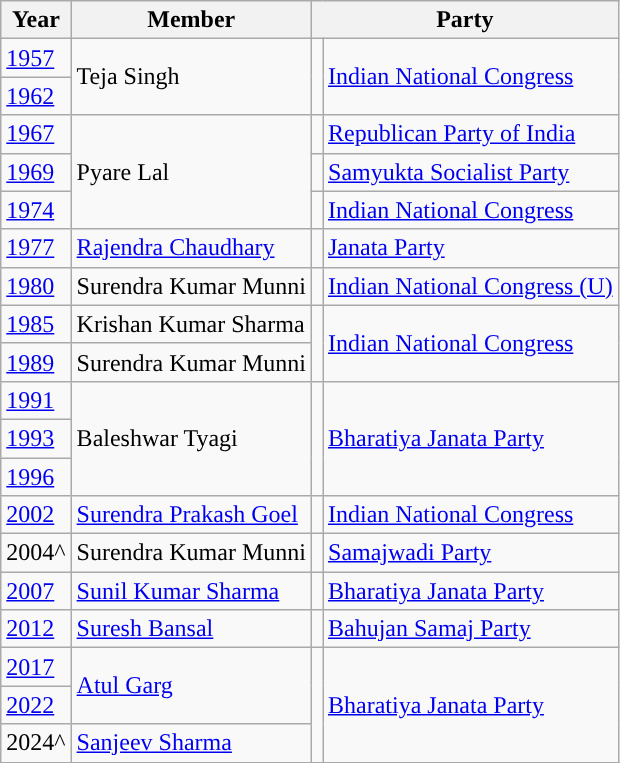<table class="wikitable">
<tr>
<th>Year</th>
<th>Member</th>
<th colspan="2">Party</th>
</tr>
<tr>
<td><a href='#'>1957</a></td>
<td rowspan="2">Teja Singh</td>
<td rowspan="2" style="background-color: "></td>
<td rowspan="2"><a href='#'>Indian National Congress</a></td>
</tr>
<tr>
<td><a href='#'>1962</a></td>
</tr>
<tr>
<td><a href='#'>1967</a></td>
<td rowspan="3">Pyare Lal</td>
<td style="background-color: "></td>
<td><a href='#'>Republican Party of India</a></td>
</tr>
<tr>
<td><a href='#'>1969</a></td>
<td style="background-color: "></td>
<td><a href='#'>Samyukta Socialist Party</a></td>
</tr>
<tr>
<td><a href='#'>1974</a></td>
<td style="background-color: "></td>
<td><a href='#'>Indian National Congress</a></td>
</tr>
<tr>
<td><a href='#'>1977</a></td>
<td><a href='#'>Rajendra Chaudhary</a></td>
<td style="background-color: "></td>
<td><a href='#'>Janata Party</a></td>
</tr>
<tr>
<td><a href='#'>1980</a></td>
<td>Surendra Kumar Munni</td>
<td style="background-color: "></td>
<td><a href='#'>Indian National Congress (U)</a></td>
</tr>
<tr>
<td><a href='#'>1985</a></td>
<td>Krishan Kumar Sharma</td>
<td rowspan="2" style="background-color: "></td>
<td rowspan="2"><a href='#'>Indian National Congress</a></td>
</tr>
<tr>
<td><a href='#'>1989</a></td>
<td>Surendra Kumar Munni</td>
</tr>
<tr>
<td><a href='#'>1991</a></td>
<td rowspan="3">Baleshwar Tyagi</td>
<td rowspan="3" style="background-color: "></td>
<td rowspan="3"><a href='#'>Bharatiya Janata Party</a></td>
</tr>
<tr>
<td><a href='#'>1993</a></td>
</tr>
<tr>
<td><a href='#'>1996</a></td>
</tr>
<tr>
<td><a href='#'>2002</a></td>
<td><a href='#'>Surendra Prakash Goel</a></td>
<td style="background-color: "></td>
<td><a href='#'>Indian National Congress</a></td>
</tr>
<tr>
<td>2004^</td>
<td>Surendra Kumar Munni</td>
<td style="background-color: "></td>
<td><a href='#'>Samajwadi Party</a></td>
</tr>
<tr>
<td><a href='#'>2007</a></td>
<td><a href='#'>Sunil Kumar Sharma</a></td>
<td style="background-color: "></td>
<td><a href='#'>Bharatiya Janata Party</a></td>
</tr>
<tr>
<td><a href='#'>2012</a></td>
<td><a href='#'>Suresh Bansal</a></td>
<td style="background-color: "></td>
<td><a href='#'>Bahujan Samaj Party</a></td>
</tr>
<tr>
<td><a href='#'>2017</a></td>
<td rowspan="2"><a href='#'>Atul Garg</a></td>
<td rowspan="3" style="background-color: "></td>
<td rowspan="3"><a href='#'>Bharatiya Janata Party</a></td>
</tr>
<tr>
<td><a href='#'>2022</a></td>
</tr>
<tr>
<td>2024^</td>
<td><a href='#'>Sanjeev Sharma</a></td>
</tr>
<tr>
</tr>
</table>
